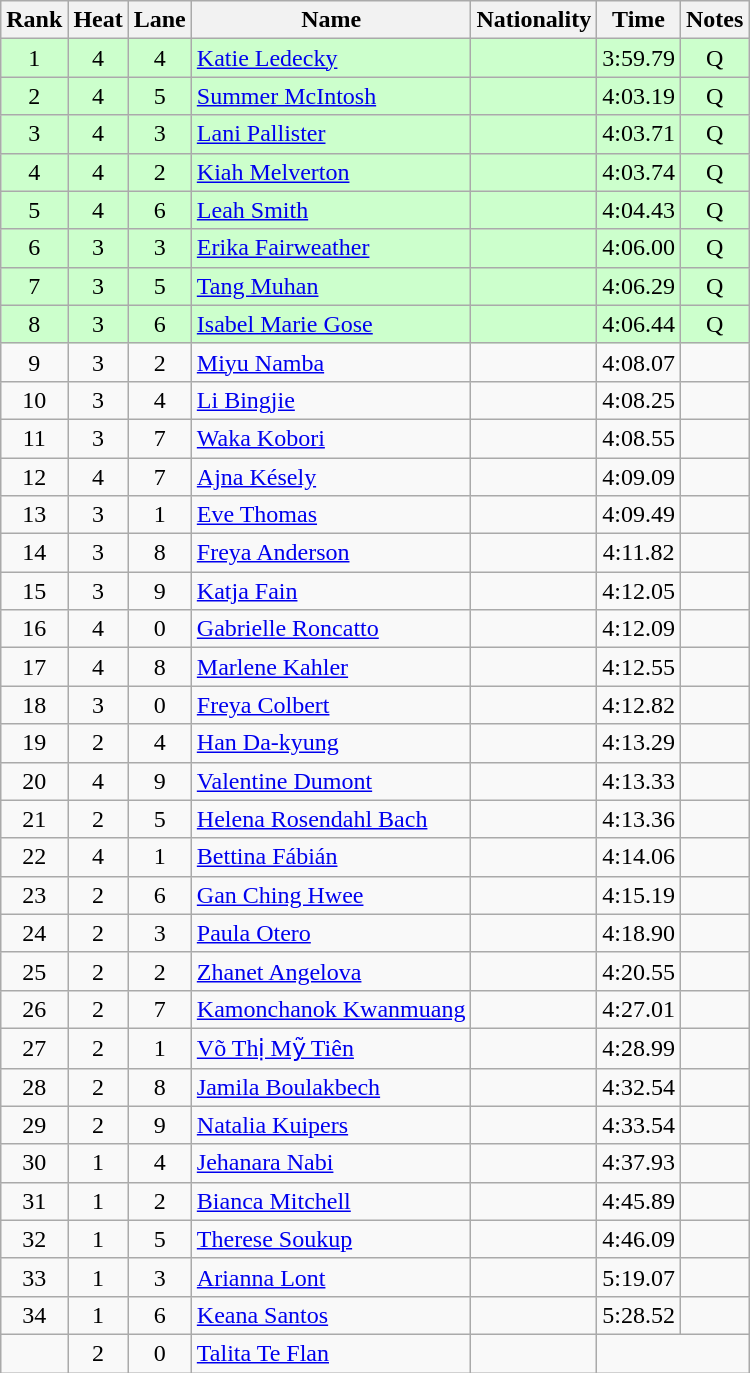<table class="wikitable sortable" style="text-align:center">
<tr>
<th>Rank</th>
<th>Heat</th>
<th>Lane</th>
<th>Name</th>
<th>Nationality</th>
<th>Time</th>
<th>Notes</th>
</tr>
<tr bgcolor=ccffcc>
<td>1</td>
<td>4</td>
<td>4</td>
<td align=left><a href='#'>Katie Ledecky</a></td>
<td align=left></td>
<td>3:59.79</td>
<td>Q</td>
</tr>
<tr bgcolor=ccffcc>
<td>2</td>
<td>4</td>
<td>5</td>
<td align=left><a href='#'>Summer McIntosh</a></td>
<td align=left></td>
<td>4:03.19</td>
<td>Q</td>
</tr>
<tr bgcolor=ccffcc>
<td>3</td>
<td>4</td>
<td>3</td>
<td align=left><a href='#'>Lani Pallister</a></td>
<td align=left></td>
<td>4:03.71</td>
<td>Q</td>
</tr>
<tr bgcolor=ccffcc>
<td>4</td>
<td>4</td>
<td>2</td>
<td align=left><a href='#'>Kiah Melverton</a></td>
<td align=left></td>
<td>4:03.74</td>
<td>Q</td>
</tr>
<tr bgcolor=ccffcc>
<td>5</td>
<td>4</td>
<td>6</td>
<td align=left><a href='#'>Leah Smith</a></td>
<td align=left></td>
<td>4:04.43</td>
<td>Q</td>
</tr>
<tr bgcolor=ccffcc>
<td>6</td>
<td>3</td>
<td>3</td>
<td align=left><a href='#'>Erika Fairweather</a></td>
<td align=left></td>
<td>4:06.00</td>
<td>Q</td>
</tr>
<tr bgcolor=ccffcc>
<td>7</td>
<td>3</td>
<td>5</td>
<td align=left><a href='#'>Tang Muhan</a></td>
<td align=left></td>
<td>4:06.29</td>
<td>Q</td>
</tr>
<tr bgcolor=ccffcc>
<td>8</td>
<td>3</td>
<td>6</td>
<td align=left><a href='#'>Isabel Marie Gose</a></td>
<td align=left></td>
<td>4:06.44</td>
<td>Q</td>
</tr>
<tr>
<td>9</td>
<td>3</td>
<td>2</td>
<td align=left><a href='#'>Miyu Namba</a></td>
<td align=left></td>
<td>4:08.07</td>
<td></td>
</tr>
<tr>
<td>10</td>
<td>3</td>
<td>4</td>
<td align=left><a href='#'>Li Bingjie</a></td>
<td align=left></td>
<td>4:08.25</td>
<td></td>
</tr>
<tr>
<td>11</td>
<td>3</td>
<td>7</td>
<td align=left><a href='#'>Waka Kobori</a></td>
<td align=left></td>
<td>4:08.55</td>
<td></td>
</tr>
<tr>
<td>12</td>
<td>4</td>
<td>7</td>
<td align=left><a href='#'>Ajna Késely</a></td>
<td align=left></td>
<td>4:09.09</td>
<td></td>
</tr>
<tr>
<td>13</td>
<td>3</td>
<td>1</td>
<td align=left><a href='#'>Eve Thomas</a></td>
<td align=left></td>
<td>4:09.49</td>
<td></td>
</tr>
<tr>
<td>14</td>
<td>3</td>
<td>8</td>
<td align=left><a href='#'>Freya Anderson</a></td>
<td align=left></td>
<td>4:11.82</td>
<td></td>
</tr>
<tr>
<td>15</td>
<td>3</td>
<td>9</td>
<td align=left><a href='#'>Katja Fain</a></td>
<td align=left></td>
<td>4:12.05</td>
<td></td>
</tr>
<tr>
<td>16</td>
<td>4</td>
<td>0</td>
<td align=left><a href='#'>Gabrielle Roncatto</a></td>
<td align=left></td>
<td>4:12.09</td>
<td></td>
</tr>
<tr>
<td>17</td>
<td>4</td>
<td>8</td>
<td align=left><a href='#'>Marlene Kahler</a></td>
<td align=left></td>
<td>4:12.55</td>
<td></td>
</tr>
<tr>
<td>18</td>
<td>3</td>
<td>0</td>
<td align=left><a href='#'>Freya Colbert</a></td>
<td align=left></td>
<td>4:12.82</td>
<td></td>
</tr>
<tr>
<td>19</td>
<td>2</td>
<td>4</td>
<td align=left><a href='#'>Han Da-kyung</a></td>
<td align=left></td>
<td>4:13.29</td>
<td></td>
</tr>
<tr>
<td>20</td>
<td>4</td>
<td>9</td>
<td align=left><a href='#'>Valentine Dumont</a></td>
<td align=left></td>
<td>4:13.33</td>
<td></td>
</tr>
<tr>
<td>21</td>
<td>2</td>
<td>5</td>
<td align=left><a href='#'>Helena Rosendahl Bach</a></td>
<td align=left></td>
<td>4:13.36</td>
<td></td>
</tr>
<tr>
<td>22</td>
<td>4</td>
<td>1</td>
<td align=left><a href='#'>Bettina Fábián</a></td>
<td align=left></td>
<td>4:14.06</td>
<td></td>
</tr>
<tr>
<td>23</td>
<td>2</td>
<td>6</td>
<td align=left><a href='#'>Gan Ching Hwee</a></td>
<td align=left></td>
<td>4:15.19</td>
<td></td>
</tr>
<tr>
<td>24</td>
<td>2</td>
<td>3</td>
<td align=left><a href='#'>Paula Otero</a></td>
<td align=left></td>
<td>4:18.90</td>
<td></td>
</tr>
<tr>
<td>25</td>
<td>2</td>
<td>2</td>
<td align=left><a href='#'>Zhanet Angelova</a></td>
<td align=left></td>
<td>4:20.55</td>
<td></td>
</tr>
<tr>
<td>26</td>
<td>2</td>
<td>7</td>
<td align=left><a href='#'>Kamonchanok Kwanmuang</a></td>
<td align=left></td>
<td>4:27.01</td>
<td></td>
</tr>
<tr>
<td>27</td>
<td>2</td>
<td>1</td>
<td align=left><a href='#'>Võ Thị Mỹ Tiên</a></td>
<td align=left></td>
<td>4:28.99</td>
<td></td>
</tr>
<tr>
<td>28</td>
<td>2</td>
<td>8</td>
<td align=left><a href='#'>Jamila Boulakbech</a></td>
<td align=left></td>
<td>4:32.54</td>
<td></td>
</tr>
<tr>
<td>29</td>
<td>2</td>
<td>9</td>
<td align=left><a href='#'>Natalia Kuipers</a></td>
<td align=left></td>
<td>4:33.54</td>
<td></td>
</tr>
<tr>
<td>30</td>
<td>1</td>
<td>4</td>
<td align=left><a href='#'>Jehanara Nabi</a></td>
<td align=left></td>
<td>4:37.93</td>
<td></td>
</tr>
<tr>
<td>31</td>
<td>1</td>
<td>2</td>
<td align=left><a href='#'>Bianca Mitchell</a></td>
<td align=left></td>
<td>4:45.89</td>
<td></td>
</tr>
<tr>
<td>32</td>
<td>1</td>
<td>5</td>
<td align=left><a href='#'>Therese Soukup</a></td>
<td align=left></td>
<td>4:46.09</td>
<td></td>
</tr>
<tr>
<td>33</td>
<td>1</td>
<td>3</td>
<td align=left><a href='#'>Arianna Lont</a></td>
<td align=left></td>
<td>5:19.07</td>
<td></td>
</tr>
<tr>
<td>34</td>
<td>1</td>
<td>6</td>
<td align=left><a href='#'>Keana Santos</a></td>
<td align=left></td>
<td>5:28.52</td>
<td></td>
</tr>
<tr>
<td></td>
<td>2</td>
<td>0</td>
<td align=left><a href='#'>Talita Te Flan</a></td>
<td align=left></td>
<td colspan=2></td>
</tr>
</table>
